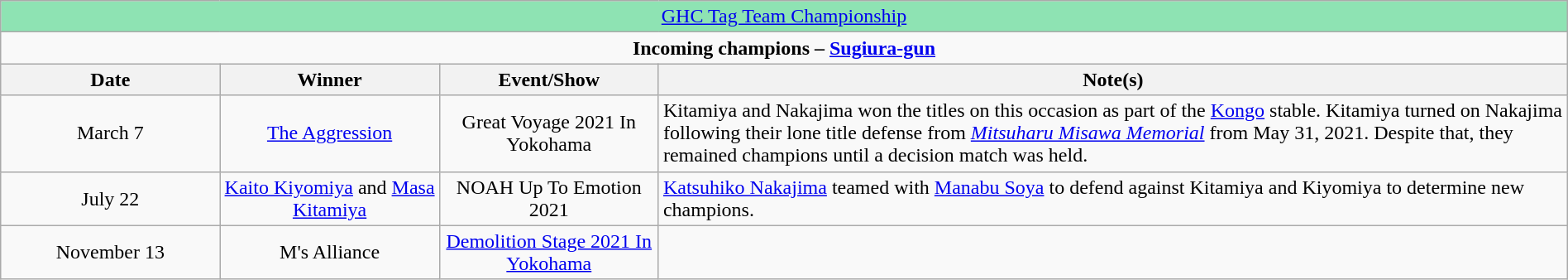<table class="wikitable" style="text-align:center; width:100%;">
<tr style="background:#8ee3b3;">
<td colspan="5" style="text-align: center;"><a href='#'>GHC Tag Team Championship</a></td>
</tr>
<tr>
<td colspan="5" style="text-align: center;"><strong>Incoming champions – <a href='#'>Sugiura-gun</a> </strong></td>
</tr>
<tr>
<th width=14%>Date</th>
<th width=14%>Winner</th>
<th width=14%>Event/Show</th>
<th width=58%>Note(s)</th>
</tr>
<tr>
<td>March 7</td>
<td><a href='#'>The Aggression</a><br></td>
<td>Great Voyage 2021 In Yokohama</td>
<td align=left>Kitamiya and Nakajima won the titles on this occasion as part of the <a href='#'>Kongo</a> stable. Kitamiya turned on Nakajima following their lone title defense from <em><a href='#'>Mitsuharu Misawa Memorial</a></em> from May 31, 2021. Despite that, they remained champions until a decision match was held.</td>
</tr>
<tr>
<td>July 22</td>
<td><a href='#'>Kaito Kiyomiya</a> and <a href='#'>Masa Kitamiya</a></td>
<td>NOAH Up To Emotion 2021</td>
<td align=left><a href='#'>Katsuhiko Nakajima</a> teamed with <a href='#'>Manabu Soya</a> to defend against Kitamiya and Kiyomiya to determine new champions.</td>
</tr>
<tr>
<td>November 13</td>
<td>M's Alliance<br></td>
<td><a href='#'>Demolition Stage 2021 In Yokohama</a></td>
<td></td>
</tr>
</table>
